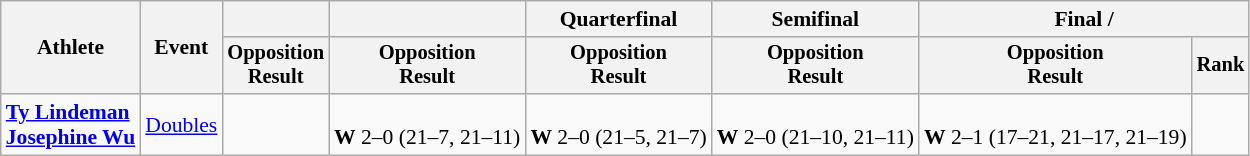<table class=wikitable style=font-size:90%;text-align:center>
<tr>
<th rowspan=2>Athlete</th>
<th rowspan=2>Event</th>
<th></th>
<th></th>
<th>Quarterfinal</th>
<th>Semifinal</th>
<th colspan=2>Final / </th>
</tr>
<tr style=font-size:95%>
<th>Opposition<br>Result</th>
<th>Opposition<br>Result</th>
<th>Opposition<br>Result</th>
<th>Opposition<br>Result</th>
<th>Opposition<br>Result</th>
<th>Rank</th>
</tr>
<tr>
<td align=left><strong><a href='#'>Ty Lindeman</a><br><a href='#'>Josephine Wu</a></strong></td>
<td align=left><a href='#'>Doubles</a></td>
<td></td>
<td><br><strong>W</strong> 2–0 (21–7, 21–11)</td>
<td><br><strong>W</strong> 2–0 (21–5, 21–7)</td>
<td><br><strong>W</strong> 2–0 (21–10, 21–11)</td>
<td><br><strong>W</strong> 2–1 (17–21, 21–17, 21–19)</td>
<td></td>
</tr>
</table>
